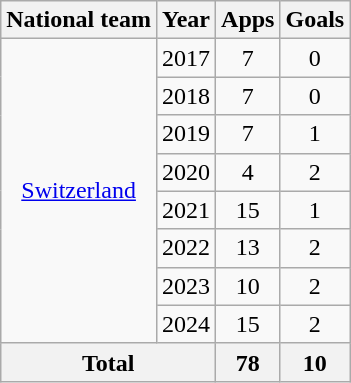<table class="wikitable" style="text-align:center">
<tr>
<th>National team</th>
<th>Year</th>
<th>Apps</th>
<th>Goals</th>
</tr>
<tr>
<td rowspan="8"><a href='#'>Switzerland</a></td>
<td>2017</td>
<td>7</td>
<td>0</td>
</tr>
<tr>
<td>2018</td>
<td>7</td>
<td>0</td>
</tr>
<tr>
<td>2019</td>
<td>7</td>
<td>1</td>
</tr>
<tr>
<td>2020</td>
<td>4</td>
<td>2</td>
</tr>
<tr>
<td>2021</td>
<td>15</td>
<td>1</td>
</tr>
<tr>
<td>2022</td>
<td>13</td>
<td>2</td>
</tr>
<tr>
<td>2023</td>
<td>10</td>
<td>2</td>
</tr>
<tr>
<td>2024</td>
<td>15</td>
<td>2</td>
</tr>
<tr>
<th colspan="2">Total</th>
<th>78</th>
<th>10</th>
</tr>
</table>
